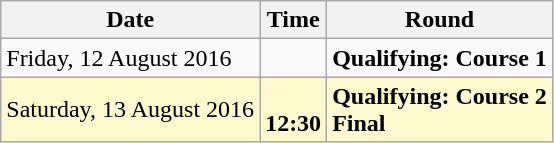<table class="wikitable">
<tr>
<th>Date</th>
<th>Time</th>
<th>Round</th>
</tr>
<tr>
<td>Friday, 12 August 2016</td>
<td></td>
<td><strong>Qualifying: Course 1</strong></td>
</tr>
<tr style=background:lemonchiffon>
<td>Saturday, 13 August 2016</td>
<td> <br><strong>12:30</strong></td>
<td><strong>Qualifying: Course 2</strong><br><strong>Final</strong></td>
</tr>
</table>
